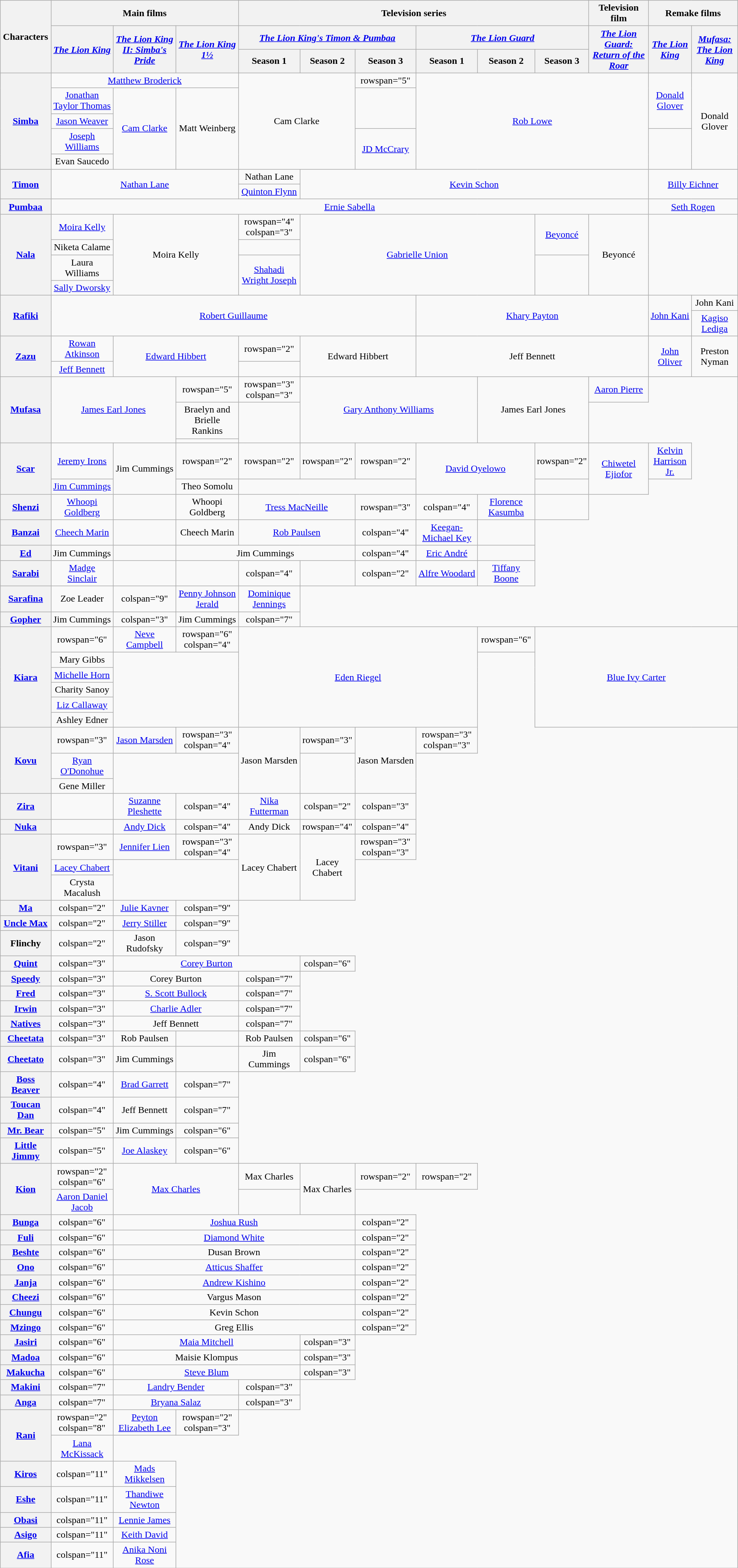<table class="wikitable" style="text-align:center;" width:99%; font-size:95%">
<tr>
<th rowspan="3">Characters</th>
<th colspan="3">Main films</th>
<th colspan="6">Television series</th>
<th>Television film</th>
<th colspan="2">Remake films</th>
</tr>
<tr>
<th rowspan="2" width:10%;"><em><a href='#'>The Lion King</a></em></th>
<th rowspan="2" width:10%;"><em><a href='#'>The Lion King II: Simba's Pride</a></em></th>
<th rowspan="2" width:10%;"><em><a href='#'>The Lion King 1½</a></em></th>
<th colspan="3" width:10%;"><em><a href='#'>The Lion King's Timon & Pumbaa</a></em></th>
<th colspan="3" width:10%;"><em><a href='#'>The Lion Guard</a></em></th>
<th rowspan="2" width:10%;"><em><a href='#'>The Lion Guard: Return of the Roar</a></em></th>
<th rowspan="2" width:10%;"><em><a href='#'>The Lion King</a></em></th>
<th rowspan="2" width:10%;"><em><a href='#'>Mufasa: The Lion King</a></em></th>
</tr>
<tr>
<th>Season 1</th>
<th>Season 2</th>
<th>Season 3</th>
<th>Season 1</th>
<th>Season 2</th>
<th>Season 3</th>
</tr>
<tr>
<th rowspan="5"><a href='#'>Simba</a></th>
<td colspan="3"><a href='#'>Matthew Broderick</a></td>
<td colspan="2" rowspan="5">Cam Clarke</td>
<td>rowspan="5" </td>
<td rowspan="5" colspan="4"><a href='#'>Rob Lowe</a></td>
<td rowspan="3"><a href='#'>Donald Glover</a></td>
<td rowspan="5">Donald Glover</td>
</tr>
<tr>
<td><a href='#'>Jonathan Taylor Thomas</a></td>
<td rowspan="4"><a href='#'>Cam Clarke</a></td>
<td rowspan="4">Matt Weinberg</td>
</tr>
<tr>
<td><a href='#'>Jason Weaver</a></td>
</tr>
<tr>
<td><a href='#'>Joseph Williams</a></td>
<td rowspan="2"><a href='#'>JD McCrary</a></td>
</tr>
<tr>
<td>Evan Saucedo</td>
</tr>
<tr>
<th rowspan="2"><a href='#'>Timon</a></th>
<td rowspan="2" colspan="3"><a href='#'>Nathan Lane</a></td>
<td>Nathan Lane</td>
<td rowspan= "2" colspan="6"><a href='#'>Kevin Schon</a></td>
<td rowspan="2" colspan="2"><a href='#'>Billy Eichner</a></td>
</tr>
<tr>
<td><a href='#'>Quinton Flynn</a></td>
</tr>
<tr>
<th><a href='#'>Pumbaa</a></th>
<td colspan="10"><a href='#'>Ernie Sabella</a></td>
<td colspan="2"><a href='#'>Seth Rogen</a></td>
</tr>
<tr>
<th rowspan="4"><a href='#'>Nala</a></th>
<td><a href='#'>Moira Kelly</a></td>
<td rowspan="4" colspan="2">Moira Kelly</td>
<td>rowspan="4" colspan="3" </td>
<td rowspan="4" colspan="4"><a href='#'>Gabrielle Union</a></td>
<td rowspan="2"><a href='#'>Beyoncé</a></td>
<td rowspan="4">Beyoncé</td>
</tr>
<tr>
<td>Niketa Calame</td>
</tr>
<tr>
<td>Laura Williams</td>
<td rowspan="2"><a href='#'>Shahadi Wright Joseph</a></td>
</tr>
<tr>
<td><a href='#'>Sally Dworsky</a></td>
</tr>
<tr>
<th rowspan="2"><a href='#'>Rafiki</a></th>
<td rowspan="2" colspan="6"><a href='#'>Robert Guillaume</a></td>
<td rowspan="2" colspan="4"><a href='#'>Khary Payton</a></td>
<td rowspan="2"><a href='#'>John Kani</a></td>
<td>John Kani</td>
</tr>
<tr>
<td><a href='#'>Kagiso Lediga</a></td>
</tr>
<tr>
<th rowspan="2"><a href='#'>Zazu</a></th>
<td><a href='#'>Rowan Atkinson</a></td>
<td rowspan="2" colspan="2"><a href='#'>Edward Hibbert</a></td>
<td>rowspan="2" </td>
<td rowspan="2" colspan="2">Edward Hibbert</td>
<td rowspan="2" colspan="4">Jeff Bennett</td>
<td rowspan="2"><a href='#'>John Oliver</a></td>
<td rowspan="2">Preston Nyman</td>
</tr>
<tr>
<td><a href='#'>Jeff Bennett</a></td>
</tr>
<tr>
<th rowspan="3"><a href='#'>Mufasa</a></th>
<td rowspan="3" colspan="2"><a href='#'>James Earl Jones</a></td>
<td>rowspan="5" </td>
<td>rowspan="3" colspan="3" </td>
<td rowspan="3" colspan="3"><a href='#'>Gary Anthony Williams</a></td>
<td rowspan="3" colspan="2">James Earl Jones</td>
<td><a href='#'>Aaron Pierre</a></td>
</tr>
<tr>
<td>Braelyn and Brielle Rankins</td>
</tr>
<tr>
<td></td>
</tr>
<tr>
<th rowspan="2"><a href='#'>Scar</a></th>
<td><a href='#'>Jeremy Irons</a></td>
<td rowspan="2">Jim Cummings</td>
<td>rowspan="2" </td>
<td>rowspan="2" </td>
<td>rowspan="2" </td>
<td>rowspan="2" </td>
<td rowspan="2" colspan="2"><a href='#'>David Oyelowo</a></td>
<td>rowspan="2" </td>
<td rowspan="2"><a href='#'>Chiwetel Ejiofor</a></td>
<td><a href='#'>Kelvin Harrison Jr.</a></td>
</tr>
<tr>
<td><a href='#'>Jim Cummings</a></td>
<td>Theo Somolu</td>
</tr>
<tr>
<th><a href='#'>Shenzi</a></th>
<td><a href='#'>Whoopi Goldberg</a></td>
<td></td>
<td>Whoopi Goldberg</td>
<td colspan="2"><a href='#'>Tress MacNeille</a></td>
<td>rowspan="3" </td>
<td>colspan="4" </td>
<td><a href='#'>Florence Kasumba</a></td>
<td></td>
</tr>
<tr>
<th><a href='#'>Banzai</a></th>
<td><a href='#'>Cheech Marin</a></td>
<td></td>
<td>Cheech Marin</td>
<td colspan="2"><a href='#'>Rob Paulsen</a></td>
<td>colspan="4" </td>
<td><a href='#'>Keegan-Michael Key</a></td>
<td></td>
</tr>
<tr>
<th><a href='#'>Ed</a></th>
<td>Jim Cummings</td>
<td></td>
<td colspan="3">Jim Cummings</td>
<td>colspan="4" </td>
<td><a href='#'>Eric André</a></td>
<td></td>
</tr>
<tr>
<th><a href='#'>Sarabi</a></th>
<td><a href='#'>Madge Sinclair</a></td>
<td></td>
<td></td>
<td>colspan="4" </td>
<td></td>
<td>colspan="2" </td>
<td><a href='#'>Alfre Woodard</a></td>
<td><a href='#'>Tiffany Boone</a></td>
</tr>
<tr>
<th><a href='#'>Sarafina</a></th>
<td>Zoe Leader</td>
<td>colspan="9" </td>
<td><a href='#'>Penny Johnson Jerald</a></td>
<td><a href='#'>Dominique Jennings</a></td>
</tr>
<tr>
<th><a href='#'>Gopher</a></th>
<td>Jim Cummings</td>
<td>colspan="3" </td>
<td>Jim Cummings</td>
<td>colspan="7" </td>
</tr>
<tr>
<th rowspan="6"><a href='#'>Kiara</a></th>
<td>rowspan="6" </td>
<td><a href='#'>Neve Campbell</a></td>
<td>rowspan="6" colspan="4" </td>
<td rowspan="6" colspan="4"><a href='#'>Eden Riegel</a></td>
<td>rowspan="6" </td>
<td rowspan="6" colspan="4"><a href='#'>Blue Ivy Carter</a></td>
</tr>
<tr>
<td>Mary Gibbs</td>
</tr>
<tr>
<td><a href='#'>Michelle Horn</a></td>
</tr>
<tr>
<td>Charity Sanoy</td>
</tr>
<tr>
<td><a href='#'>Liz Callaway</a></td>
</tr>
<tr>
<td>Ashley Edner</td>
</tr>
<tr>
<th rowspan="3"><a href='#'>Kovu</a></th>
<td>rowspan="3" </td>
<td><a href='#'>Jason Marsden</a></td>
<td>rowspan="3" colspan="4" </td>
<td rowspan="3">Jason Marsden</td>
<td>rowspan="3" </td>
<td rowspan="3">Jason Marsden</td>
<td>rowspan="3" colspan="3" </td>
</tr>
<tr>
<td><a href='#'>Ryan O'Donohue</a></td>
</tr>
<tr>
<td>Gene Miller</td>
</tr>
<tr>
<th><a href='#'>Zira</a></th>
<td></td>
<td><a href='#'>Suzanne Pleshette</a></td>
<td>colspan="4" </td>
<td><a href='#'>Nika Futterman</a></td>
<td>colspan="2" </td>
<td>colspan="3" </td>
</tr>
<tr>
<th><a href='#'>Nuka</a></th>
<td></td>
<td><a href='#'>Andy Dick</a></td>
<td>colspan="4" </td>
<td>Andy Dick</td>
<td>rowspan="4" </td>
<td>colspan="4" </td>
</tr>
<tr>
<th rowspan="3"><a href='#'>Vitani</a></th>
<td>rowspan="3" </td>
<td><a href='#'>Jennifer Lien</a></td>
<td>rowspan="3" colspan="4" </td>
<td rowspan="3">Lacey Chabert</td>
<td rowspan="3">Lacey Chabert</td>
<td>rowspan="3" colspan="3" </td>
</tr>
<tr>
<td><a href='#'>Lacey Chabert</a></td>
</tr>
<tr>
<td>Crysta Macalush</td>
</tr>
<tr>
<th><a href='#'>Ma</a></th>
<td>colspan="2" </td>
<td><a href='#'>Julie Kavner</a></td>
<td>colspan="9" </td>
</tr>
<tr>
<th><a href='#'>Uncle Max</a></th>
<td>colspan="2" </td>
<td><a href='#'>Jerry Stiller</a></td>
<td>colspan="9" </td>
</tr>
<tr>
<th>Flinchy</th>
<td>colspan="2" </td>
<td>Jason Rudofsky</td>
<td>colspan="9" </td>
</tr>
<tr>
<th><a href='#'>Quint</a></th>
<td>colspan="3" </td>
<td colspan="3"><a href='#'>Corey Burton</a></td>
<td>colspan="6" </td>
</tr>
<tr>
<th><a href='#'>Speedy</a></th>
<td>colspan="3" </td>
<td colspan="2">Corey Burton</td>
<td>colspan="7" </td>
</tr>
<tr>
<th><a href='#'>Fred</a></th>
<td>colspan="3" </td>
<td colspan="2"><a href='#'>S. Scott Bullock</a></td>
<td>colspan="7" </td>
</tr>
<tr>
<th><a href='#'>Irwin</a></th>
<td>colspan="3" </td>
<td colspan="2"><a href='#'>Charlie Adler</a></td>
<td>colspan="7" </td>
</tr>
<tr>
<th><a href='#'>Natives</a></th>
<td>colspan="3" </td>
<td colspan="2">Jeff Bennett</td>
<td>colspan="7" </td>
</tr>
<tr>
<th><a href='#'>Cheetata</a></th>
<td>colspan="3" </td>
<td>Rob Paulsen</td>
<td></td>
<td>Rob Paulsen</td>
<td>colspan="6" </td>
</tr>
<tr>
<th><a href='#'>Cheetato</a></th>
<td>colspan="3" </td>
<td>Jim Cummings</td>
<td></td>
<td>Jim Cummings</td>
<td>colspan="6" </td>
</tr>
<tr>
<th><a href='#'>Boss Beaver</a></th>
<td>colspan="4" </td>
<td><a href='#'>Brad Garrett</a></td>
<td>colspan="7" </td>
</tr>
<tr>
<th><a href='#'>Toucan Dan</a></th>
<td>colspan="4" </td>
<td>Jeff Bennett</td>
<td>colspan="7" </td>
</tr>
<tr>
<th><a href='#'>Mr. Bear</a></th>
<td>colspan="5" </td>
<td>Jim Cummings</td>
<td>colspan="6" </td>
</tr>
<tr>
<th><a href='#'>Little Jimmy</a></th>
<td>colspan="5" </td>
<td><a href='#'>Joe Alaskey</a></td>
<td>colspan="6" </td>
</tr>
<tr>
<th rowspan="2"><a href='#'>Kion</a></th>
<td>rowspan="2" colspan="6" </td>
<td rowspan="2" colspan="2"><a href='#'>Max Charles</a></td>
<td>Max Charles</td>
<td rowspan="2">Max Charles</td>
<td>rowspan="2" </td>
<td>rowspan="2" </td>
</tr>
<tr>
<td><a href='#'>Aaron Daniel Jacob</a></td>
</tr>
<tr>
<th><a href='#'>Bunga</a></th>
<td>colspan="6" </td>
<td colspan="4"><a href='#'>Joshua Rush</a></td>
<td>colspan="2" </td>
</tr>
<tr>
<th><a href='#'>Fuli</a></th>
<td>colspan="6" </td>
<td colspan="4"><a href='#'>Diamond White</a></td>
<td>colspan="2" </td>
</tr>
<tr>
<th><a href='#'>Beshte</a></th>
<td>colspan="6" </td>
<td colspan="4">Dusan Brown</td>
<td>colspan="2" </td>
</tr>
<tr>
<th><a href='#'>Ono</a></th>
<td>colspan="6" </td>
<td colspan="4"><a href='#'>Atticus Shaffer</a></td>
<td>colspan="2" </td>
</tr>
<tr>
<th><a href='#'>Janja</a></th>
<td>colspan="6" </td>
<td colspan="4"><a href='#'>Andrew Kishino</a></td>
<td>colspan="2" </td>
</tr>
<tr>
<th><a href='#'>Cheezi</a></th>
<td>colspan="6" </td>
<td colspan="4">Vargus Mason</td>
<td>colspan="2" </td>
</tr>
<tr>
<th><a href='#'>Chungu</a></th>
<td>colspan="6" </td>
<td colspan="4">Kevin Schon</td>
<td>colspan="2" </td>
</tr>
<tr>
<th><a href='#'>Mzingo</a></th>
<td>colspan="6" </td>
<td colspan="4">Greg Ellis</td>
<td>colspan="2" </td>
</tr>
<tr>
<th><a href='#'>Jasiri</a></th>
<td>colspan="6" </td>
<td colspan="3"><a href='#'>Maia Mitchell</a></td>
<td>colspan="3" </td>
</tr>
<tr>
<th><a href='#'>Madoa</a></th>
<td>colspan="6" </td>
<td colspan="3">Maisie Klompus</td>
<td>colspan="3" </td>
</tr>
<tr>
<th><a href='#'>Makucha</a></th>
<td>colspan="6" </td>
<td colspan="3"><a href='#'>Steve Blum</a></td>
<td>colspan="3" </td>
</tr>
<tr>
<th><a href='#'>Makini</a></th>
<td>colspan="7" </td>
<td colspan="2"><a href='#'>Landry Bender</a></td>
<td>colspan="3" </td>
</tr>
<tr>
<th><a href='#'>Anga</a></th>
<td>colspan="7" </td>
<td colspan="2"><a href='#'>Bryana Salaz</a></td>
<td>colspan="3" </td>
</tr>
<tr>
<th rowspan="2"><a href='#'>Rani</a></th>
<td>rowspan="2" colspan="8" </td>
<td><a href='#'>Peyton Elizabeth Lee</a></td>
<td>rowspan="2" colspan="3" </td>
</tr>
<tr>
<td><a href='#'>Lana McKissack</a></td>
</tr>
<tr>
<th><a href='#'>Kiros</a></th>
<td>colspan="11" </td>
<td><a href='#'>Mads Mikkelsen</a></td>
</tr>
<tr>
<th><a href='#'>Eshe</a></th>
<td>colspan="11" </td>
<td><a href='#'>Thandiwe Newton</a></td>
</tr>
<tr>
<th><a href='#'>Obasi</a></th>
<td>colspan="11" </td>
<td><a href='#'>Lennie James</a></td>
</tr>
<tr>
<th><a href='#'>Asigo</a></th>
<td>colspan="11" </td>
<td><a href='#'>Keith David</a></td>
</tr>
<tr>
<th><a href='#'>Afia</a></th>
<td>colspan="11" </td>
<td><a href='#'>Anika Noni Rose</a></td>
</tr>
</table>
